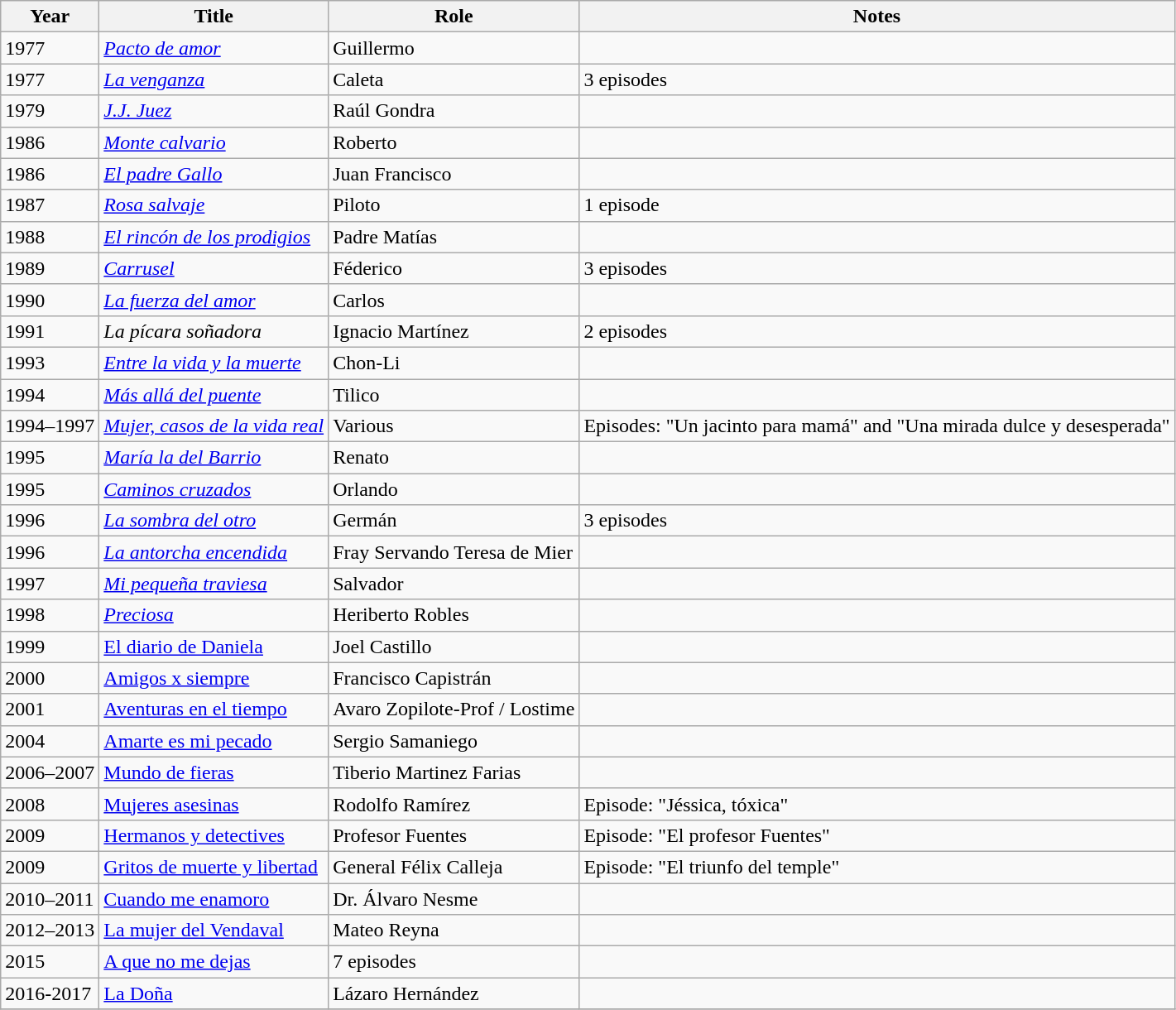<table class="wikitable sortable">
<tr>
<th scope="col">Year</th>
<th scope="col">Title</th>
<th scope="col">Role</th>
<th scope="col" class="unsortable">Notes</th>
</tr>
<tr>
<td>1977</td>
<td><em><a href='#'>Pacto de amor</a></em></td>
<td>Guillermo</td>
<td></td>
</tr>
<tr>
<td>1977</td>
<td><em><a href='#'>La venganza</a></em></td>
<td>Caleta</td>
<td>3 episodes</td>
</tr>
<tr>
<td>1979</td>
<td><em><a href='#'>J.J. Juez</a></em></td>
<td>Raúl Gondra</td>
<td></td>
</tr>
<tr>
<td>1986</td>
<td><em><a href='#'>Monte calvario</a></em></td>
<td>Roberto</td>
<td></td>
</tr>
<tr>
<td>1986</td>
<td><em><a href='#'>El padre Gallo</a></em></td>
<td>Juan Francisco</td>
<td></td>
</tr>
<tr>
<td>1987</td>
<td><em><a href='#'>Rosa salvaje</a></em></td>
<td>Piloto</td>
<td>1 episode</td>
</tr>
<tr>
<td>1988</td>
<td><em><a href='#'>El rincón de los prodigios</a></em></td>
<td>Padre Matías</td>
<td></td>
</tr>
<tr>
<td>1989</td>
<td><em><a href='#'>Carrusel</a></em></td>
<td>Féderico</td>
<td>3 episodes</td>
</tr>
<tr>
<td>1990</td>
<td><em><a href='#'>La fuerza del amor</a></em></td>
<td>Carlos</td>
<td></td>
</tr>
<tr>
<td>1991</td>
<td><em>La pícara soñadora</em></td>
<td>Ignacio Martínez</td>
<td>2 episodes</td>
</tr>
<tr>
<td>1993</td>
<td><em><a href='#'>Entre la vida y la muerte</a></em></td>
<td>Chon-Li</td>
<td></td>
</tr>
<tr>
<td>1994</td>
<td><em><a href='#'>Más allá del puente</a></em></td>
<td>Tilico</td>
<td></td>
</tr>
<tr>
<td>1994–1997</td>
<td><em><a href='#'>Mujer, casos de la vida real</a></em></td>
<td>Various</td>
<td>Episodes: "Un jacinto para mamá" and "Una mirada dulce y desesperada"</td>
</tr>
<tr>
<td>1995</td>
<td><em><a href='#'>María la del Barrio</a></em></td>
<td>Renato</td>
<td></td>
</tr>
<tr>
<td>1995</td>
<td><em><a href='#'>Caminos cruzados</a></em></td>
<td>Orlando</td>
<td></td>
</tr>
<tr>
<td>1996</td>
<td><em><a href='#'>La sombra del otro</a></em></td>
<td>Germán</td>
<td>3 episodes</td>
</tr>
<tr>
<td>1996</td>
<td><em><a href='#'>La antorcha encendida</a></em></td>
<td>Fray Servando Teresa de Mier</td>
<td></td>
</tr>
<tr>
<td>1997</td>
<td><em><a href='#'>Mi pequeña traviesa</a></em></td>
<td>Salvador</td>
<td></td>
</tr>
<tr>
<td>1998</td>
<td><em><a href='#'>Preciosa</a></td>
<td>Heriberto Robles</td>
<td></td>
</tr>
<tr>
<td>1999</td>
<td></em><a href='#'>El diario de Daniela</a><em></td>
<td>Joel Castillo</td>
<td></td>
</tr>
<tr>
<td>2000</td>
<td></em><a href='#'>Amigos x siempre</a><em></td>
<td>Francisco Capistrán</td>
<td></td>
</tr>
<tr>
<td>2001</td>
<td></em><a href='#'>Aventuras en el tiempo</a><em></td>
<td>Avaro Zopilote-Prof / Lostime</td>
<td></td>
</tr>
<tr>
<td>2004</td>
<td></em><a href='#'>Amarte es mi pecado</a><em></td>
<td>Sergio Samaniego</td>
<td></td>
</tr>
<tr>
<td>2006–2007</td>
<td></em><a href='#'>Mundo de fieras</a><em></td>
<td>Tiberio Martinez Farias</td>
<td></td>
</tr>
<tr>
<td>2008</td>
<td></em><a href='#'>Mujeres asesinas</a><em></td>
<td>Rodolfo Ramírez</td>
<td>Episode: "Jéssica, tóxica"</td>
</tr>
<tr>
<td>2009</td>
<td></em><a href='#'>Hermanos y detectives</a><em></td>
<td>Profesor Fuentes</td>
<td>Episode: "El profesor Fuentes"</td>
</tr>
<tr>
<td>2009</td>
<td></em><a href='#'>Gritos de muerte y libertad</a><em></td>
<td>General Félix Calleja</td>
<td>Episode: "El triunfo del temple"</td>
</tr>
<tr>
<td>2010–2011</td>
<td></em><a href='#'>Cuando me enamoro</a><em></td>
<td>Dr. Álvaro Nesme</td>
<td></td>
</tr>
<tr>
<td>2012–2013</td>
<td></em><a href='#'>La mujer del Vendaval</a><em></td>
<td>Mateo Reyna</td>
<td></td>
</tr>
<tr>
<td>2015</td>
<td></em><a href='#'>A que no me dejas</a><em></td>
<td>7 episodes</td>
<td></td>
</tr>
<tr>
<td>2016-2017</td>
<td></em><a href='#'>La Doña</a><em></td>
<td>Lázaro Hernández</td>
<td></td>
</tr>
<tr>
</tr>
</table>
